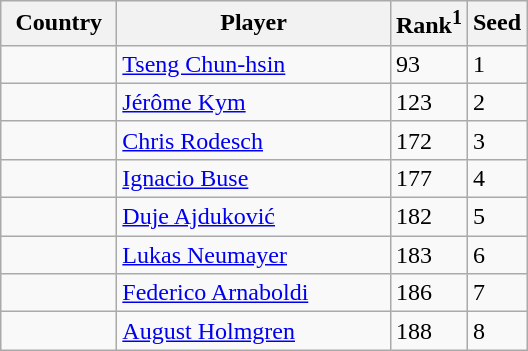<table class="sortable wikitable">
<tr>
<th width="70">Country</th>
<th width="175">Player</th>
<th>Rank<sup>1</sup></th>
<th>Seed</th>
</tr>
<tr>
<td></td>
<td><a href='#'>Tseng Chun-hsin</a></td>
<td>93</td>
<td>1</td>
</tr>
<tr>
<td></td>
<td><a href='#'>Jérôme Kym</a></td>
<td>123</td>
<td>2</td>
</tr>
<tr>
<td></td>
<td><a href='#'>Chris Rodesch</a></td>
<td>172</td>
<td>3</td>
</tr>
<tr>
<td></td>
<td><a href='#'>Ignacio Buse</a></td>
<td>177</td>
<td>4</td>
</tr>
<tr>
<td></td>
<td><a href='#'>Duje Ajduković</a></td>
<td>182</td>
<td>5</td>
</tr>
<tr>
<td></td>
<td><a href='#'>Lukas Neumayer</a></td>
<td>183</td>
<td>6</td>
</tr>
<tr>
<td></td>
<td><a href='#'>Federico Arnaboldi</a></td>
<td>186</td>
<td>7</td>
</tr>
<tr>
<td></td>
<td><a href='#'>August Holmgren</a></td>
<td>188</td>
<td>8</td>
</tr>
</table>
